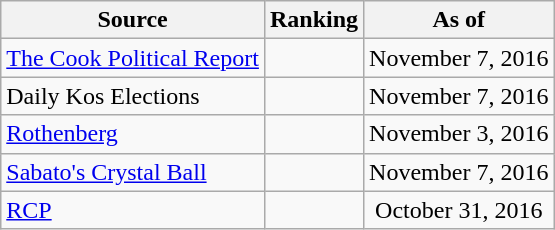<table class="wikitable" style="text-align:center">
<tr>
<th>Source</th>
<th>Ranking</th>
<th>As of</th>
</tr>
<tr>
<td align=left><a href='#'>The Cook Political Report</a></td>
<td></td>
<td>November 7, 2016</td>
</tr>
<tr>
<td align=left>Daily Kos Elections</td>
<td></td>
<td>November 7, 2016</td>
</tr>
<tr>
<td align=left><a href='#'>Rothenberg</a></td>
<td></td>
<td>November 3, 2016</td>
</tr>
<tr>
<td align=left><a href='#'>Sabato's Crystal Ball</a></td>
<td></td>
<td>November 7, 2016</td>
</tr>
<tr>
<td align="left"><a href='#'>RCP</a></td>
<td></td>
<td>October 31, 2016</td>
</tr>
</table>
